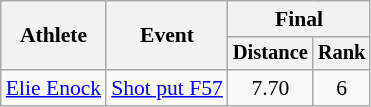<table class="wikitable" style="font-size:90%; text-align:center">
<tr>
<th rowspan=2>Athlete</th>
<th rowspan=2>Event</th>
<th colspan=2>Final</th>
</tr>
<tr style="font-size:95%">
<th>Distance</th>
<th>Rank</th>
</tr>
<tr>
<td align=left><a href='#'>Elie Enock</a></td>
<td align=left rowspan=1><a href='#'>Shot put F57</a></td>
<td>7.70</td>
<td>6</td>
</tr>
</table>
